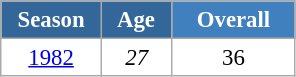<table class="wikitable" style="font-size:95%; text-align:center; border:grey solid 1px; border-collapse:collapse; background:#ffffff;">
<tr>
<th style="background-color:#369; color:white; width:60px;"> Season </th>
<th style="background-color:#369; color:white; width:40px;"> Age </th>
<th style="background-color:#4180be; color:white; width:75px;">Overall</th>
</tr>
<tr>
<td><a href='#'>1982</a></td>
<td><em>27</em></td>
<td>36</td>
</tr>
</table>
